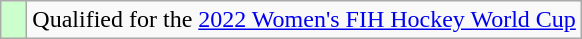<table class="wikitable">
<tr>
<td style="width:10px; background:#CCFFCC;"></td>
<td>Qualified for the <a href='#'>2022 Women's FIH Hockey World Cup</a></td>
</tr>
</table>
